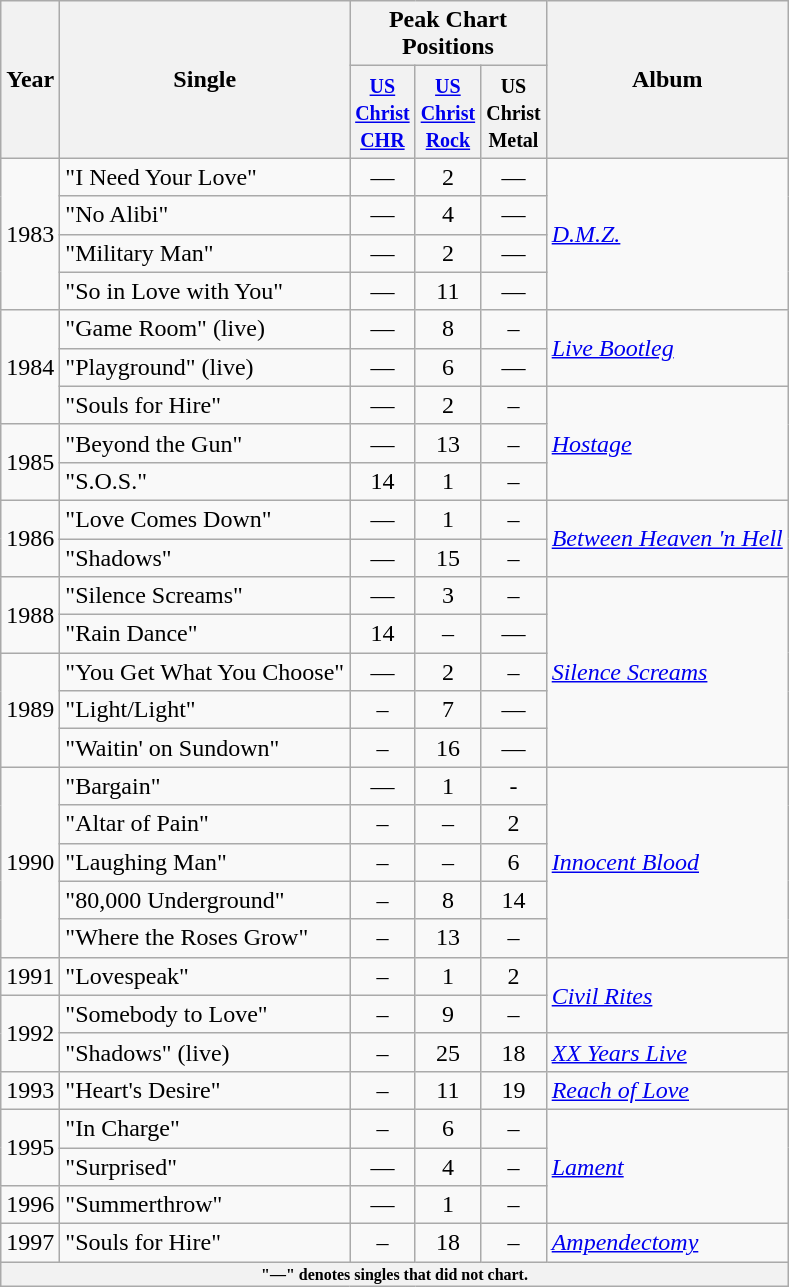<table class="wikitable">
<tr>
<th rowspan="2">Year</th>
<th rowspan="2">Single</th>
<th colspan="3">Peak Chart Positions</th>
<th rowspan="2">Album</th>
</tr>
<tr>
<th style="width:1em"><small><a href='#'>US<br>Christ<br>CHR</a></small></th>
<th style="width:1em"><small><a href='#'>US<br>Christ<br>Rock</a></small></th>
<th style="width:1em"><small>US<br>Christ<br>Metal</small></th>
</tr>
<tr>
<td rowspan="4">1983</td>
<td>"I Need Your Love"</td>
<td align="center">—</td>
<td align="center">2</td>
<td align="center">—</td>
<td rowspan="4"><em><a href='#'>D.M.Z.</a></em></td>
</tr>
<tr>
<td>"No Alibi"</td>
<td align="center">—</td>
<td align="center">4</td>
<td align="center">—</td>
</tr>
<tr>
<td>"Military Man"</td>
<td align="center">—</td>
<td align="center">2</td>
<td align="center">—</td>
</tr>
<tr>
<td>"So in Love with You"</td>
<td align="center">—</td>
<td align="center">11</td>
<td align="center">—</td>
</tr>
<tr>
<td rowspan="3">1984</td>
<td>"Game Room" (live)</td>
<td align="center">—</td>
<td align="center">8</td>
<td align="center">–</td>
<td rowspan="2"><em><a href='#'>Live Bootleg</a></em></td>
</tr>
<tr>
<td>"Playground" (live)</td>
<td align="center">—</td>
<td align="center">6</td>
<td align="center">—</td>
</tr>
<tr>
<td>"Souls for Hire"</td>
<td align="center">—</td>
<td align="center">2</td>
<td align="center">–</td>
<td rowspan="3"><em><a href='#'>Hostage</a></em></td>
</tr>
<tr>
<td rowspan="2">1985</td>
<td>"Beyond the Gun"</td>
<td align="center">—</td>
<td align="center">13</td>
<td align="center">–</td>
</tr>
<tr>
<td>"S.O.S."</td>
<td align="center">14</td>
<td align="center">1</td>
<td align="center">–</td>
</tr>
<tr>
<td rowspan="2">1986</td>
<td>"Love Comes Down"</td>
<td align="center">—</td>
<td align="center">1</td>
<td align="center">–</td>
<td rowspan="2"><em><a href='#'>Between Heaven 'n Hell</a></em></td>
</tr>
<tr>
<td>"Shadows"</td>
<td align="center">—</td>
<td align="center">15</td>
<td align="center">–</td>
</tr>
<tr>
<td rowspan="2">1988</td>
<td>"Silence Screams"</td>
<td align="center">—</td>
<td align="center">3</td>
<td align="center">–</td>
<td rowspan="5"><em><a href='#'>Silence Screams</a></em></td>
</tr>
<tr>
<td>"Rain Dance"</td>
<td align="center">14</td>
<td align="center">–</td>
<td align="center">—</td>
</tr>
<tr>
<td rowspan="3">1989</td>
<td>"You Get What You Choose"</td>
<td align="center">—</td>
<td align="center">2</td>
<td align="center">–</td>
</tr>
<tr>
<td>"Light/Light"</td>
<td align="center">–</td>
<td align="center">7</td>
<td align="center">—</td>
</tr>
<tr>
<td>"Waitin' on Sundown"</td>
<td align="center">–</td>
<td align="center">16</td>
<td align="center">—</td>
</tr>
<tr>
<td rowspan="5">1990</td>
<td>"Bargain"</td>
<td align="center">—</td>
<td align="center">1</td>
<td align="center">-</td>
<td rowspan="5"><em><a href='#'>Innocent Blood</a></em></td>
</tr>
<tr>
<td>"Altar of Pain"</td>
<td align="center">–</td>
<td align="center">–</td>
<td align="center">2</td>
</tr>
<tr>
<td>"Laughing Man"</td>
<td align="center">–</td>
<td align="center">–</td>
<td align="center">6</td>
</tr>
<tr>
<td>"80,000 Underground"</td>
<td align="center">–</td>
<td align="center">8</td>
<td align="center">14</td>
</tr>
<tr>
<td>"Where the Roses Grow"</td>
<td align="center">–</td>
<td align="center">13</td>
<td align="center">–</td>
</tr>
<tr>
<td rowspan="1">1991</td>
<td>"Lovespeak"</td>
<td align="center">–</td>
<td align="center">1</td>
<td align="center">2</td>
<td rowspan="2"><em><a href='#'>Civil Rites</a></em></td>
</tr>
<tr>
<td rowspan="2">1992</td>
<td>"Somebody to Love"</td>
<td align="center">–</td>
<td align="center">9</td>
<td align="center">–</td>
</tr>
<tr>
<td>"Shadows" (live)</td>
<td align="center">–</td>
<td align="center">25</td>
<td align="center">18</td>
<td rowspan="1"><em><a href='#'>XX Years Live</a></em></td>
</tr>
<tr>
<td rowspan="1">1993</td>
<td>"Heart's Desire"</td>
<td align="center">–</td>
<td align="center">11</td>
<td align="center">19</td>
<td rowspan="1"><em><a href='#'>Reach of Love</a></em></td>
</tr>
<tr>
<td rowspan="2">1995</td>
<td>"In Charge"</td>
<td align="center">–</td>
<td align="center">6</td>
<td align="center">–</td>
<td rowspan="3"><em><a href='#'>Lament</a></em></td>
</tr>
<tr>
<td>"Surprised"</td>
<td align="center">—</td>
<td align="center">4</td>
<td align="center">–</td>
</tr>
<tr>
<td rowspan="1">1996</td>
<td>"Summerthrow"</td>
<td align="center">—</td>
<td align="center">1</td>
<td align="center">–</td>
</tr>
<tr>
<td rowspan="1">1997</td>
<td>"Souls for Hire"</td>
<td align="center">–</td>
<td align="center">18</td>
<td align="center">–</td>
<td rowspan="1"><em><a href='#'>Ampendectomy</a></em></td>
</tr>
<tr>
<th colspan="10" style="font-size: 8pt">"—" denotes singles that did not chart.</th>
</tr>
</table>
